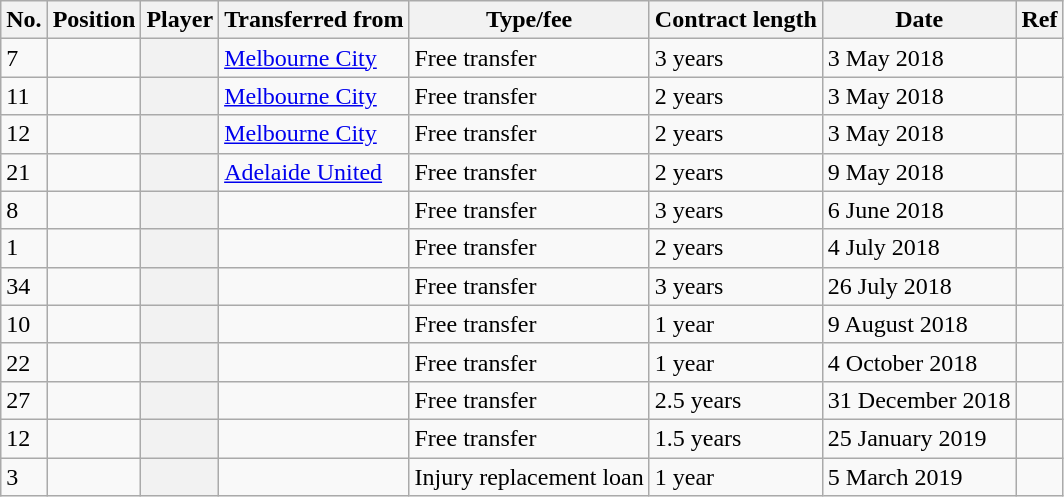<table class="wikitable plainrowheaders sortable" style="text-align:center; text-align:left">
<tr>
<th scope="col">No.</th>
<th scope="col">Position</th>
<th scope="col">Player</th>
<th scope="col">Transferred from</th>
<th scope="col">Type/fee</th>
<th scope="col">Contract length</th>
<th scope="col">Date</th>
<th scope="col" class="unsortable">Ref</th>
</tr>
<tr>
<td>7</td>
<td></td>
<th scope="row"></th>
<td><a href='#'>Melbourne City</a></td>
<td>Free transfer</td>
<td>3 years</td>
<td>3 May 2018</td>
<td></td>
</tr>
<tr>
<td>11</td>
<td></td>
<th scope="row"></th>
<td><a href='#'>Melbourne City</a></td>
<td>Free transfer</td>
<td>2 years</td>
<td>3 May 2018</td>
<td></td>
</tr>
<tr>
<td>12</td>
<td></td>
<th scope="row"></th>
<td><a href='#'>Melbourne City</a></td>
<td>Free transfer</td>
<td>2 years</td>
<td>3 May 2018</td>
<td></td>
</tr>
<tr>
<td>21</td>
<td></td>
<th scope="row"></th>
<td><a href='#'>Adelaide United</a></td>
<td>Free transfer</td>
<td>2 years</td>
<td>9 May 2018</td>
<td></td>
</tr>
<tr>
<td>8</td>
<td></td>
<th scope="row"></th>
<td></td>
<td>Free transfer</td>
<td>3 years</td>
<td>6 June 2018</td>
<td></td>
</tr>
<tr>
<td>1</td>
<td></td>
<th scope="row"></th>
<td></td>
<td>Free transfer</td>
<td>2 years</td>
<td>4 July 2018</td>
<td></td>
</tr>
<tr>
<td>34</td>
<td></td>
<th scope="row"></th>
<td></td>
<td>Free transfer</td>
<td>3 years</td>
<td>26 July 2018</td>
<td></td>
</tr>
<tr>
<td>10</td>
<td></td>
<th scope="row"></th>
<td></td>
<td>Free transfer</td>
<td>1 year</td>
<td>9 August 2018</td>
<td></td>
</tr>
<tr>
<td>22</td>
<td></td>
<th scope="row"></th>
<td></td>
<td>Free transfer</td>
<td>1 year</td>
<td>4 October 2018</td>
<td></td>
</tr>
<tr>
<td>27</td>
<td></td>
<th scope="row"></th>
<td></td>
<td>Free transfer</td>
<td>2.5 years</td>
<td>31 December 2018</td>
<td></td>
</tr>
<tr>
<td>12</td>
<td></td>
<th scope="row"></th>
<td></td>
<td>Free transfer</td>
<td>1.5 years</td>
<td>25 January 2019</td>
<td></td>
</tr>
<tr>
<td>3</td>
<td></td>
<th scope="row"></th>
<td></td>
<td>Injury replacement loan</td>
<td>1 year</td>
<td>5 March 2019</td>
<td></td>
</tr>
</table>
